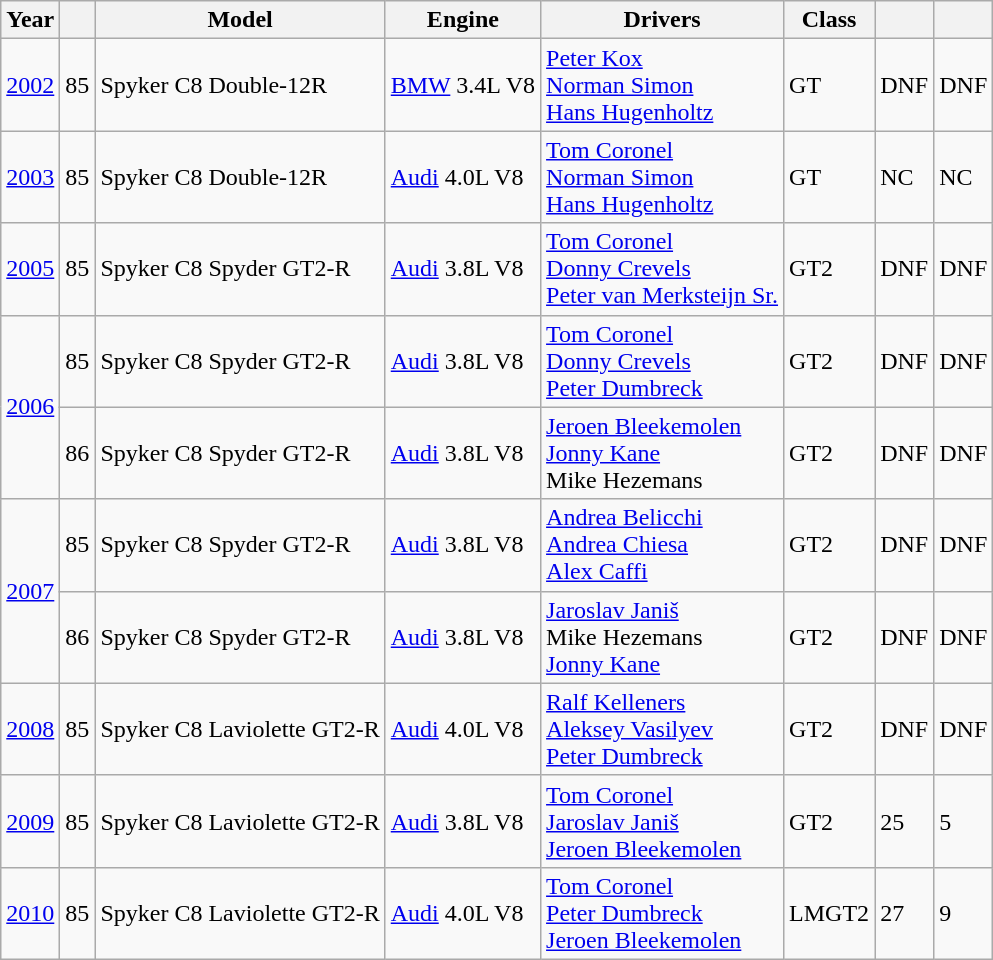<table class="wikitable">
<tr>
<th>Year</th>
<th></th>
<th>Model</th>
<th>Engine</th>
<th>Drivers</th>
<th>Class</th>
<th></th>
<th></th>
</tr>
<tr>
<td><a href='#'>2002</a></td>
<td>85</td>
<td>Spyker C8 Double-12R</td>
<td><a href='#'>BMW</a> 3.4L V8</td>
<td> <a href='#'>Peter Kox</a><br> <a href='#'>Norman Simon</a><br> <a href='#'>Hans Hugenholtz</a></td>
<td>GT</td>
<td>DNF</td>
<td>DNF</td>
</tr>
<tr>
<td><a href='#'>2003</a></td>
<td>85</td>
<td>Spyker C8 Double-12R</td>
<td><a href='#'>Audi</a> 4.0L V8</td>
<td> <a href='#'>Tom Coronel</a><br> <a href='#'>Norman Simon</a><br> <a href='#'>Hans Hugenholtz</a></td>
<td>GT</td>
<td>NC</td>
<td>NC</td>
</tr>
<tr>
<td><a href='#'>2005</a></td>
<td>85</td>
<td>Spyker C8 Spyder GT2-R</td>
<td><a href='#'>Audi</a> 3.8L V8</td>
<td> <a href='#'>Tom Coronel</a><br> <a href='#'>Donny Crevels</a><br> <a href='#'>Peter van Merksteijn Sr.</a></td>
<td>GT2</td>
<td>DNF</td>
<td>DNF</td>
</tr>
<tr>
<td rowspan=2><a href='#'>2006</a></td>
<td>85</td>
<td>Spyker C8 Spyder GT2-R</td>
<td><a href='#'>Audi</a> 3.8L V8</td>
<td> <a href='#'>Tom Coronel</a><br> <a href='#'>Donny Crevels</a><br> <a href='#'>Peter Dumbreck</a></td>
<td>GT2</td>
<td>DNF</td>
<td>DNF</td>
</tr>
<tr>
<td>86</td>
<td>Spyker C8 Spyder GT2-R</td>
<td><a href='#'>Audi</a> 3.8L V8</td>
<td> <a href='#'>Jeroen Bleekemolen</a><br> <a href='#'>Jonny Kane</a><br> Mike Hezemans</td>
<td>GT2</td>
<td>DNF</td>
<td>DNF</td>
</tr>
<tr>
<td rowspan=2><a href='#'>2007</a></td>
<td>85</td>
<td>Spyker C8 Spyder GT2-R</td>
<td><a href='#'>Audi</a> 3.8L V8</td>
<td> <a href='#'>Andrea Belicchi</a><br> <a href='#'>Andrea Chiesa</a><br> <a href='#'>Alex Caffi</a></td>
<td>GT2</td>
<td>DNF</td>
<td>DNF</td>
</tr>
<tr>
<td>86</td>
<td>Spyker C8 Spyder GT2-R</td>
<td><a href='#'>Audi</a> 3.8L V8</td>
<td> <a href='#'>Jaroslav Janiš</a><br> Mike Hezemans<br> <a href='#'>Jonny Kane</a></td>
<td>GT2</td>
<td>DNF</td>
<td>DNF</td>
</tr>
<tr>
<td><a href='#'>2008</a></td>
<td>85</td>
<td>Spyker C8 Laviolette GT2-R</td>
<td><a href='#'>Audi</a> 4.0L V8</td>
<td> <a href='#'>Ralf Kelleners</a><br> <a href='#'>Aleksey Vasilyev</a><br> <a href='#'>Peter Dumbreck</a></td>
<td>GT2</td>
<td>DNF</td>
<td>DNF</td>
</tr>
<tr>
<td><a href='#'>2009</a></td>
<td>85</td>
<td>Spyker C8 Laviolette GT2-R</td>
<td><a href='#'>Audi</a> 3.8L V8</td>
<td> <a href='#'>Tom Coronel</a><br> <a href='#'>Jaroslav Janiš</a><br> <a href='#'>Jeroen Bleekemolen</a></td>
<td>GT2</td>
<td>25</td>
<td>5</td>
</tr>
<tr>
<td><a href='#'>2010</a></td>
<td>85</td>
<td>Spyker C8 Laviolette GT2-R</td>
<td><a href='#'>Audi</a> 4.0L V8</td>
<td> <a href='#'>Tom Coronel</a><br> <a href='#'>Peter Dumbreck</a><br> <a href='#'>Jeroen Bleekemolen</a></td>
<td>LMGT2</td>
<td>27</td>
<td>9</td>
</tr>
</table>
